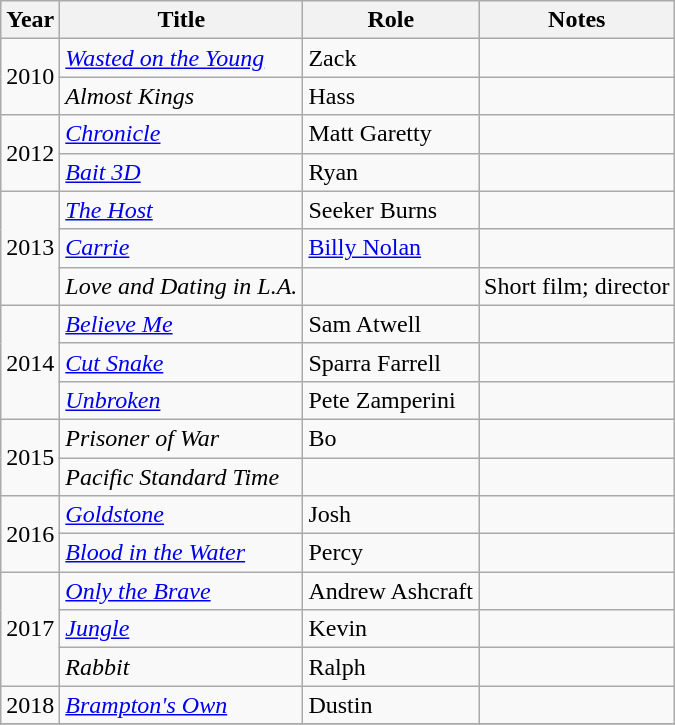<table class="wikitable sortable">
<tr>
<th>Year</th>
<th>Title</th>
<th>Role</th>
<th class="unsortable">Notes</th>
</tr>
<tr>
<td rowspan="2">2010</td>
<td><em><a href='#'>Wasted on the Young</a></em></td>
<td>Zack</td>
<td></td>
</tr>
<tr>
<td><em>Almost Kings</em></td>
<td>Hass</td>
<td></td>
</tr>
<tr>
<td rowspan="2">2012</td>
<td><em><a href='#'>Chronicle</a></em></td>
<td>Matt Garetty</td>
<td></td>
</tr>
<tr>
<td><em><a href='#'>Bait 3D</a></em></td>
<td>Ryan</td>
<td></td>
</tr>
<tr>
<td rowspan="3">2013</td>
<td><em><a href='#'>The Host</a></em></td>
<td>Seeker Burns</td>
<td></td>
</tr>
<tr>
<td><em><a href='#'>Carrie</a></em></td>
<td><a href='#'>Billy Nolan</a></td>
<td></td>
</tr>
<tr>
<td><em>Love and Dating in L.A.</em></td>
<td></td>
<td>Short film; director</td>
</tr>
<tr>
<td rowspan="3">2014</td>
<td><em><a href='#'>Believe Me</a></em></td>
<td>Sam Atwell</td>
<td></td>
</tr>
<tr>
<td><em><a href='#'>Cut Snake</a></em></td>
<td>Sparra Farrell</td>
<td></td>
</tr>
<tr>
<td><em><a href='#'>Unbroken</a></em></td>
<td>Pete Zamperini</td>
<td></td>
</tr>
<tr>
<td rowspan="2">2015</td>
<td><em>Prisoner of War</em></td>
<td>Bo</td>
<td></td>
</tr>
<tr>
<td><em>Pacific Standard Time</em></td>
<td></td>
<td></td>
</tr>
<tr>
<td rowspan="2">2016</td>
<td><em><a href='#'>Goldstone</a></em></td>
<td>Josh</td>
<td></td>
</tr>
<tr>
<td><em><a href='#'>Blood in the Water</a></em></td>
<td>Percy</td>
<td></td>
</tr>
<tr>
<td rowspan="3">2017</td>
<td><em><a href='#'>Only the Brave</a></em></td>
<td>Andrew Ashcraft</td>
<td></td>
</tr>
<tr>
<td><em><a href='#'>Jungle</a></em></td>
<td>Kevin</td>
<td></td>
</tr>
<tr>
<td><em>Rabbit</em></td>
<td>Ralph</td>
<td></td>
</tr>
<tr>
<td>2018</td>
<td><em><a href='#'>Brampton's Own</a></em></td>
<td>Dustin</td>
<td></td>
</tr>
<tr>
</tr>
</table>
